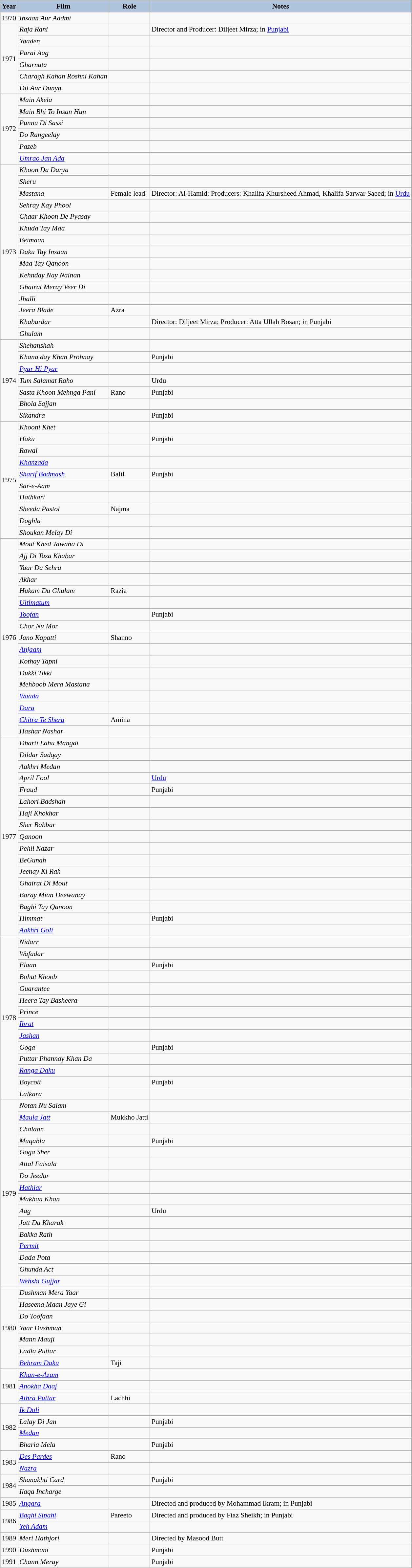<table class="wikitable" style="font-size:90%">
<tr style="text-align:center;">
<th style="background:#B0C4DE;">Year</th>
<th style="background:#B0C4DE;">Film</th>
<th style="background:#B0C4DE;">Role</th>
<th style="background:#B0C4DE;">Notes</th>
</tr>
<tr>
<td>1970</td>
<td><em>Insaan Aur Aadmi</em></td>
<td></td>
<td></td>
</tr>
<tr>
<td rowspan="6">1971</td>
<td><em>Raja Rani</em></td>
<td></td>
<td>Director and Producer: Diljeet Mirza; in <a href='#'>Punjabi</a></td>
</tr>
<tr>
<td><em>Yaaden</em></td>
<td></td>
<td></td>
</tr>
<tr>
<td><em>Parai Aag</em></td>
<td></td>
<td></td>
</tr>
<tr>
<td><em>Gharnata</em></td>
<td></td>
<td></td>
</tr>
<tr>
<td><em>Charagh Kahan Roshni Kahan</em></td>
<td></td>
<td></td>
</tr>
<tr>
<td><em>Dil Aur Dunya</em></td>
<td></td>
<td></td>
</tr>
<tr>
<td rowspan = "6">1972</td>
<td><em>Main Akela</em></td>
<td></td>
<td></td>
</tr>
<tr>
<td><em>Main Bhi To Insan Hun</em></td>
<td></td>
<td></td>
</tr>
<tr>
<td><em>Punnu Di Sassi</em></td>
<td></td>
<td></td>
</tr>
<tr>
<td><em>Do Rangeelay</em></td>
<td></td>
<td></td>
</tr>
<tr>
<td><em>Pazeb</em></td>
<td></td>
<td></td>
</tr>
<tr>
<td><em><a href='#'>Umrao Jan Ada</a></em></td>
<td></td>
<td></td>
</tr>
<tr>
<td rowspan = "15">1973</td>
<td><em>Khoon Da Darya</em></td>
<td></td>
<td></td>
</tr>
<tr>
<td><em>Sheru</em></td>
<td></td>
<td></td>
</tr>
<tr>
<td><em>Mastana </em></td>
<td>Female lead</td>
<td>Director: Al-Hamid; Producers: Khalifa Khursheed Ahmad, Khalifa Sarwar Saeed; in <a href='#'>Urdu</a></td>
</tr>
<tr>
<td><em>Sehray Kay Phool</em></td>
<td></td>
<td></td>
</tr>
<tr>
<td><em>Chaar Khoon De Pyasay</em></td>
<td></td>
<td></td>
</tr>
<tr>
<td><em>Khuda Tay Maa</em></td>
<td></td>
<td></td>
</tr>
<tr>
<td><em>Beimaan</em></td>
<td></td>
<td></td>
</tr>
<tr>
<td><em>Daku Tay Insaan</em></td>
<td></td>
<td></td>
</tr>
<tr>
<td><em>Maa Tay Qanoon</em></td>
<td></td>
<td></td>
</tr>
<tr>
<td><em>Kehnday Nay Nainan</em></td>
<td></td>
<td></td>
</tr>
<tr>
<td><em>Ghairat Meray Veer Di</em></td>
<td></td>
<td></td>
</tr>
<tr>
<td><em>Jhalli</em></td>
<td></td>
<td></td>
</tr>
<tr>
<td><em>Jeera Blade</em></td>
<td>Azra</td>
<td></td>
</tr>
<tr>
<td><em>Khabardar</em></td>
<td></td>
<td>Director: Diljeet Mirza; Producer: Atta Ullah Bosan; in Punjabi</td>
</tr>
<tr>
<td><em>Ghulam</em></td>
<td></td>
<td></td>
</tr>
<tr>
<td rowspan = "7">1974</td>
<td><em>Shehanshah</em></td>
<td></td>
<td></td>
</tr>
<tr>
<td><em>Khana day Khan Prohnay</em></td>
<td></td>
<td>Punjabi</td>
</tr>
<tr>
<td><em><a href='#'>Pyar Hi Pyar</a></em></td>
<td></td>
<td></td>
</tr>
<tr>
<td><em>Tum Salamat Raho</em></td>
<td></td>
<td>Urdu</td>
</tr>
<tr>
<td><em>Sasta Khoon Mehnga Pani</em></td>
<td>Rano</td>
<td>Punjabi</td>
</tr>
<tr>
<td><em>Bhola Sajjan</em></td>
<td></td>
<td></td>
</tr>
<tr>
<td><em>Sikandra</em></td>
<td></td>
<td>Punjabi</td>
</tr>
<tr>
<td rowspan = "10">1975</td>
<td><em>Khooni Khet</em></td>
<td></td>
<td></td>
</tr>
<tr>
<td><em>Haku</em></td>
<td></td>
<td>Punjabi</td>
</tr>
<tr>
<td><em>Rawal</em></td>
<td></td>
<td></td>
</tr>
<tr>
<td><em><a href='#'>Khanzada</a></em></td>
<td></td>
<td></td>
</tr>
<tr>
<td><em><a href='#'>Sharif Badmash</a></em></td>
<td>Balil</td>
<td>Punjabi</td>
</tr>
<tr>
<td><em>Sar-e-Aam</em></td>
<td></td>
<td></td>
</tr>
<tr>
<td><em>Hathkari</em></td>
<td></td>
<td></td>
</tr>
<tr>
<td><em>Sheeda Pastol</em></td>
<td>Najma</td>
<td></td>
</tr>
<tr>
<td><em>Doghla</em></td>
<td></td>
<td></td>
</tr>
<tr>
<td><em>Shoukan Melay Di</em></td>
<td></td>
<td></td>
</tr>
<tr>
<td rowspan = "17">1976</td>
<td><em>Mout Khed Jawana Di</em></td>
<td></td>
<td></td>
</tr>
<tr>
<td><em>Ajj Di Taza Khabar</em></td>
<td></td>
<td></td>
</tr>
<tr>
<td><em>Yaar Da Sehra</em></td>
<td></td>
<td></td>
</tr>
<tr>
<td><em>Akhar</em></td>
<td></td>
<td></td>
</tr>
<tr>
<td><em>Hukam Da Ghulam</em></td>
<td>Razia</td>
<td></td>
</tr>
<tr>
<td><em><a href='#'>Ultimatum</a></em></td>
<td></td>
<td></td>
</tr>
<tr>
<td><em><a href='#'>Toofan</a></em></td>
<td></td>
<td>Punjabi</td>
</tr>
<tr>
<td><em>Chor Nu Mor</em></td>
<td></td>
<td></td>
</tr>
<tr>
<td><em>Jano Kapatti</em></td>
<td>Shanno</td>
<td></td>
</tr>
<tr>
<td><em><a href='#'>Anjaam</a></em></td>
<td></td>
<td></td>
</tr>
<tr>
<td><em>Kothay Tapni</em></td>
<td></td>
<td></td>
</tr>
<tr>
<td><em>Dukki Tikki</em></td>
<td></td>
<td></td>
</tr>
<tr>
<td><em>Mehboob Mera Mastana</em></td>
<td></td>
<td></td>
</tr>
<tr>
<td><em><a href='#'>Waada</a></em></td>
<td></td>
<td></td>
</tr>
<tr>
<td><em><a href='#'>Dara</a></em></td>
<td></td>
<td></td>
</tr>
<tr>
<td><em><a href='#'>Chitra Te Shera</a></em></td>
<td>Amina</td>
<td></td>
</tr>
<tr>
<td><em>Hashar Nashar</em></td>
<td></td>
<td></td>
</tr>
<tr>
<td rowspan = "17">1977</td>
<td><em>Dharti Lahu Mangdi</em></td>
<td></td>
<td></td>
</tr>
<tr>
<td><em>Dildar Sadqay</em></td>
<td></td>
<td></td>
</tr>
<tr>
<td><em>Aakhri Medan</em></td>
<td></td>
<td></td>
</tr>
<tr>
<td><em>April Fool</em></td>
<td></td>
<td><a href='#'>Urdu</a></td>
</tr>
<tr>
<td><em>Fraud</em></td>
<td></td>
<td>Punjabi</td>
</tr>
<tr>
<td><em>Lahori Badshah</em></td>
<td></td>
<td></td>
</tr>
<tr>
<td><em>Haji Khokhar</em></td>
<td></td>
<td></td>
</tr>
<tr>
<td><em>Sher Babbar</em></td>
<td></td>
<td></td>
</tr>
<tr>
<td><em>Qanoon</em></td>
<td></td>
<td></td>
</tr>
<tr>
<td><em>Pehli Nazar</em></td>
<td></td>
<td></td>
</tr>
<tr>
<td><em>BeGunah</em></td>
<td></td>
<td></td>
</tr>
<tr>
<td><em>Jeenay Ki Rah</em></td>
<td></td>
<td></td>
</tr>
<tr>
<td><em>Ghairat Di Mout</em></td>
<td></td>
<td></td>
</tr>
<tr>
<td><em>Baray Mian Deewanay</em></td>
<td></td>
<td></td>
</tr>
<tr>
<td><em>Baghi Tay Qanoon</em></td>
<td></td>
<td></td>
</tr>
<tr>
<td><em>Himmat</em></td>
<td></td>
<td>Punjabi</td>
</tr>
<tr>
<td><em><a href='#'>Aakhri Goli</a></em></td>
<td></td>
<td></td>
</tr>
<tr>
<td rowspan = "14">1978</td>
<td><em>Nidarr</em></td>
<td></td>
<td></td>
</tr>
<tr>
<td><em>Wafadar</em></td>
<td></td>
<td></td>
</tr>
<tr>
<td><em>Elaan</em></td>
<td></td>
<td>Punjabi</td>
</tr>
<tr>
<td><em>Bohat Khoob</em></td>
<td></td>
<td></td>
</tr>
<tr>
<td><em>Guarantee</em></td>
<td></td>
<td></td>
</tr>
<tr>
<td><em>Heera Tay Basheera</em></td>
<td></td>
<td></td>
</tr>
<tr>
<td><em>Prince</em></td>
<td></td>
<td></td>
</tr>
<tr>
<td><em><a href='#'>Ibrat</a></em></td>
<td></td>
<td></td>
</tr>
<tr>
<td><em><a href='#'>Jashan</a></em></td>
<td></td>
<td></td>
</tr>
<tr>
<td><em>Goga</em></td>
<td></td>
<td>Punjabi</td>
</tr>
<tr>
<td><em>Puttar Phannay Khan Da</em></td>
<td></td>
<td></td>
</tr>
<tr>
<td><em><a href='#'>Ranga Daku</a></em></td>
<td></td>
<td></td>
</tr>
<tr>
<td><em>Boycott</em></td>
<td></td>
<td>Punjabi</td>
</tr>
<tr>
<td><em>Lalkara</em></td>
<td></td>
<td></td>
</tr>
<tr>
<td rowspan = "16">1979</td>
<td><em>Notan Nu Salam</em></td>
<td></td>
<td></td>
</tr>
<tr>
<td><em><a href='#'>Maula Jatt</a></em></td>
<td>Mukkho Jatti</td>
<td></td>
</tr>
<tr>
<td><em>Chalaan</em></td>
<td></td>
<td></td>
</tr>
<tr>
<td><em>Muqabla</em></td>
<td></td>
<td>Punjabi</td>
</tr>
<tr>
<td><em>Goga Sher</em></td>
<td></td>
<td></td>
</tr>
<tr>
<td><em>Attal Faisala</em></td>
<td></td>
<td></td>
</tr>
<tr>
<td><em>Do Jeedar</em></td>
<td></td>
<td></td>
</tr>
<tr>
<td><em><a href='#'>Hathiar</a></em></td>
<td></td>
<td></td>
</tr>
<tr>
<td><em>Makhan Khan</em></td>
<td></td>
<td></td>
</tr>
<tr>
<td><em>Aag</em></td>
<td></td>
<td>Urdu</td>
</tr>
<tr>
<td><em>Jatt Da Kharak</em></td>
<td></td>
<td></td>
</tr>
<tr>
<td><em>Bakka Rath</em></td>
<td></td>
<td></td>
</tr>
<tr>
<td><em><a href='#'>Permit</a></em></td>
<td></td>
<td></td>
</tr>
<tr>
<td><em>Dada Pota</em></td>
<td></td>
<td></td>
</tr>
<tr>
<td><em>Ghunda Act</em></td>
<td></td>
<td></td>
</tr>
<tr>
<td><em><a href='#'>Wehshi Gujjar</a></em></td>
<td></td>
<td></td>
</tr>
<tr>
<td rowspan = "7">1980</td>
<td><em>Dushman Mera Yaar</em></td>
<td></td>
<td></td>
</tr>
<tr>
<td><em>Haseena Maan Jaye Gi</em></td>
<td></td>
<td></td>
</tr>
<tr>
<td><em>Do Toofaan</em></td>
<td></td>
<td></td>
</tr>
<tr>
<td><em>Yaar Dushman</em></td>
<td></td>
<td></td>
</tr>
<tr>
<td><em>Mann Mauji</em></td>
<td></td>
<td></td>
</tr>
<tr>
<td><em>Ladla Puttar</em></td>
<td></td>
<td></td>
</tr>
<tr>
<td><em><a href='#'>Behram Daku</a></em></td>
<td>Taji</td>
<td></td>
</tr>
<tr>
<td rowspan = "3">1981</td>
<td><em><a href='#'>Khan-e-Azam</a></em></td>
<td></td>
<td></td>
</tr>
<tr>
<td><em><a href='#'>Anokha Daaj</a></em></td>
<td></td>
<td></td>
</tr>
<tr>
<td><em><a href='#'>Athra Puttar</a></em></td>
<td>Lachhi</td>
<td></td>
</tr>
<tr>
<td rowspan = "4">1982</td>
<td><em><a href='#'>Ik Doli</a></em></td>
<td></td>
<td></td>
</tr>
<tr>
<td><em>Lalay Di Jan</em></td>
<td></td>
<td>Punjabi</td>
</tr>
<tr>
<td><em><a href='#'>Medan</a></em></td>
<td></td>
<td></td>
</tr>
<tr>
<td><em>Bharia Mela</em></td>
<td></td>
<td>Punjabi</td>
</tr>
<tr>
<td rowspan = "2">1983</td>
<td><em><a href='#'>Des Pardes</a></em></td>
<td>Rano</td>
<td></td>
</tr>
<tr>
<td><em><a href='#'>Nazra</a></em></td>
<td></td>
<td></td>
</tr>
<tr>
<td rowspan = "2">1984</td>
<td><em>Shanakhti Card</em></td>
<td></td>
<td>Punjabi</td>
</tr>
<tr>
<td><em>Ilaqa Incharge</em></td>
<td></td>
<td></td>
</tr>
<tr>
<td>1985</td>
<td><em><a href='#'>Angara</a></em></td>
<td></td>
<td>Directed and produced by Mohammad Ikram; in Punjabi</td>
</tr>
<tr>
<td rowspan = "2">1986</td>
<td><em><a href='#'>Baghi Sipahi</a></em></td>
<td>Pareeto</td>
<td>Directed and produced by Fiaz Sheikh; in Punjabi</td>
</tr>
<tr>
<td><em><a href='#'>Yeh Adam</a></em></td>
<td></td>
<td></td>
</tr>
<tr>
<td>1989</td>
<td><em>Meri Hathjori</em></td>
<td></td>
<td>Directed by Masood Butt</td>
</tr>
<tr>
<td>1990</td>
<td><em>Dushmani</em></td>
<td></td>
<td>Punjabi</td>
</tr>
<tr>
<td>1991</td>
<td><em>Chann Meray</em></td>
<td></td>
<td>Punjabi</td>
</tr>
</table>
